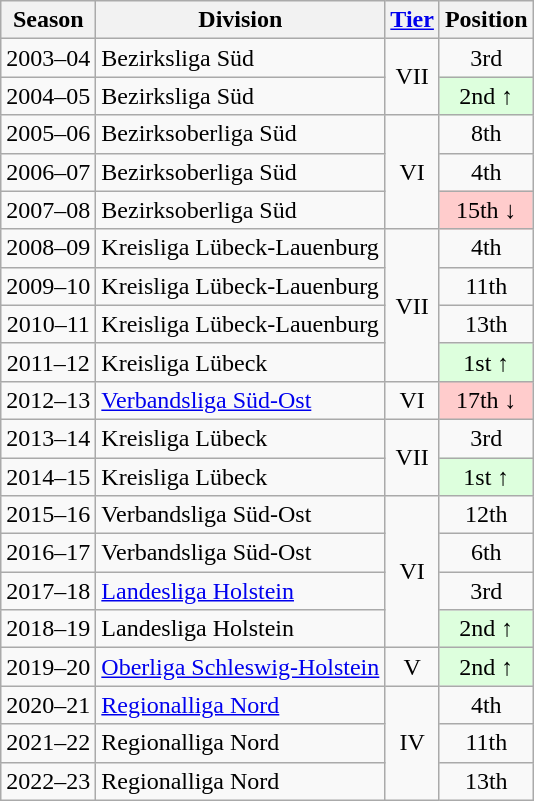<table class="wikitable">
<tr>
<th>Season</th>
<th>Division</th>
<th><a href='#'>Tier</a></th>
<th>Position</th>
</tr>
<tr align="center">
<td>2003–04</td>
<td align="left">Bezirksliga Süd</td>
<td rowspan=2>VII</td>
<td>3rd</td>
</tr>
<tr align="center">
<td>2004–05</td>
<td align="left">Bezirksliga Süd</td>
<td style="background:#ddffdd">2nd ↑</td>
</tr>
<tr align="center">
<td>2005–06</td>
<td align="left">Bezirksoberliga Süd</td>
<td rowspan=3>VI</td>
<td>8th</td>
</tr>
<tr align="center">
<td>2006–07</td>
<td align="left">Bezirksoberliga Süd</td>
<td>4th</td>
</tr>
<tr align="center">
<td>2007–08</td>
<td align="left">Bezirksoberliga Süd</td>
<td style="background:#ffcccc">15th ↓</td>
</tr>
<tr align="center">
<td>2008–09</td>
<td align="left">Kreisliga Lübeck-Lauenburg</td>
<td rowspan=4>VII</td>
<td>4th</td>
</tr>
<tr align="center">
<td>2009–10</td>
<td align="left">Kreisliga Lübeck-Lauenburg</td>
<td>11th</td>
</tr>
<tr align="center">
<td>2010–11</td>
<td align="left">Kreisliga Lübeck-Lauenburg</td>
<td>13th</td>
</tr>
<tr align="center">
<td>2011–12</td>
<td align="left">Kreisliga Lübeck</td>
<td style="background:#ddffdd">1st ↑</td>
</tr>
<tr align="center">
<td>2012–13</td>
<td align="left"><a href='#'>Verbandsliga Süd-Ost</a></td>
<td>VI</td>
<td style="background:#ffcccc">17th ↓</td>
</tr>
<tr align="center">
<td>2013–14</td>
<td align="left">Kreisliga Lübeck</td>
<td rowspan=2>VII</td>
<td>3rd</td>
</tr>
<tr align="center">
<td>2014–15</td>
<td align="left">Kreisliga Lübeck</td>
<td style="background:#ddffdd">1st ↑</td>
</tr>
<tr align="center">
<td>2015–16</td>
<td align="left">Verbandsliga Süd-Ost</td>
<td rowspan=4>VI</td>
<td>12th</td>
</tr>
<tr align="center">
<td>2016–17</td>
<td align="left">Verbandsliga Süd-Ost</td>
<td>6th</td>
</tr>
<tr align="center">
<td>2017–18</td>
<td align="left"><a href='#'>Landesliga Holstein</a></td>
<td>3rd</td>
</tr>
<tr align="center">
<td>2018–19</td>
<td align="left">Landesliga Holstein</td>
<td style="background:#ddffdd">2nd ↑</td>
</tr>
<tr align="center">
<td>2019–20</td>
<td align="left"><a href='#'>Oberliga Schleswig-Holstein</a></td>
<td>V</td>
<td style="background:#ddffdd">2nd ↑</td>
</tr>
<tr align="center">
<td>2020–21</td>
<td align="left"><a href='#'>Regionalliga Nord</a></td>
<td rowspan=3>IV</td>
<td>4th</td>
</tr>
<tr align="center">
<td>2021–22</td>
<td align="left">Regionalliga Nord</td>
<td>11th</td>
</tr>
<tr align="center">
<td>2022–23</td>
<td align="left">Regionalliga Nord</td>
<td>13th</td>
</tr>
</table>
